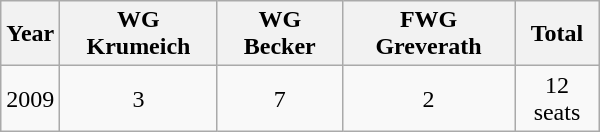<table class="wikitable" width="400">
<tr>
<th>Year</th>
<th>WG Krumeich</th>
<th>WG Becker</th>
<th>FWG Greverath</th>
<th>Total</th>
</tr>
<tr align="center">
<td>2009</td>
<td>3</td>
<td>7</td>
<td>2</td>
<td>12 seats</td>
</tr>
</table>
